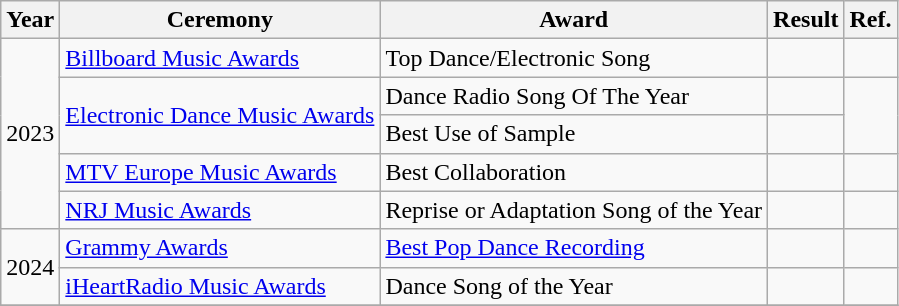<table class="wikitable plainrowheaders">
<tr>
<th scope="col">Year</th>
<th scope="col">Ceremony</th>
<th scope="col">Award</th>
<th scope="col">Result</th>
<th scope="col">Ref.</th>
</tr>
<tr>
<td rowspan=5>2023</td>
<td><a href='#'>Billboard Music Awards</a></td>
<td>Top Dance/Electronic Song</td>
<td></td>
<td align="center"></td>
</tr>
<tr>
<td rowspan="2"><a href='#'>Electronic Dance Music Awards</a></td>
<td>Dance Radio Song Of The Year</td>
<td></td>
<td rowspan="2"></td>
</tr>
<tr>
<td>Best Use of Sample</td>
<td></td>
</tr>
<tr>
<td><a href='#'>MTV Europe Music Awards</a></td>
<td>Best Collaboration</td>
<td></td>
<td></td>
</tr>
<tr>
<td><a href='#'>NRJ Music Awards</a></td>
<td>Reprise or Adaptation Song of the Year</td>
<td></td>
<td></td>
</tr>
<tr>
<td rowspan=2>2024</td>
<td><a href='#'>Grammy Awards</a></td>
<td><a href='#'>Best Pop Dance Recording</a></td>
<td></td>
<td></td>
</tr>
<tr>
<td><a href='#'>iHeartRadio Music Awards</a></td>
<td>Dance Song of the Year</td>
<td></td>
<td></td>
</tr>
<tr>
</tr>
</table>
